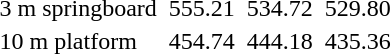<table>
<tr valign=top>
<td>3 m springboard</td>
<td></td>
<td align=right>555.21</td>
<td></td>
<td align=right>534.72</td>
<td></td>
<td align=right>529.80</td>
</tr>
<tr valign=top>
<td>10 m platform</td>
<td></td>
<td align=right>454.74</td>
<td></td>
<td align=right>444.18</td>
<td></td>
<td align=right>435.36</td>
</tr>
</table>
